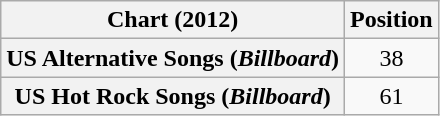<table class="wikitable sortable plainrowheaders" style="text-align:center">
<tr>
<th scope="col">Chart (2012)</th>
<th scope="col">Position</th>
</tr>
<tr>
<th scope="row">US Alternative Songs (<em>Billboard</em>)</th>
<td>38</td>
</tr>
<tr>
<th scope="row">US Hot Rock Songs (<em>Billboard</em>)</th>
<td>61</td>
</tr>
</table>
